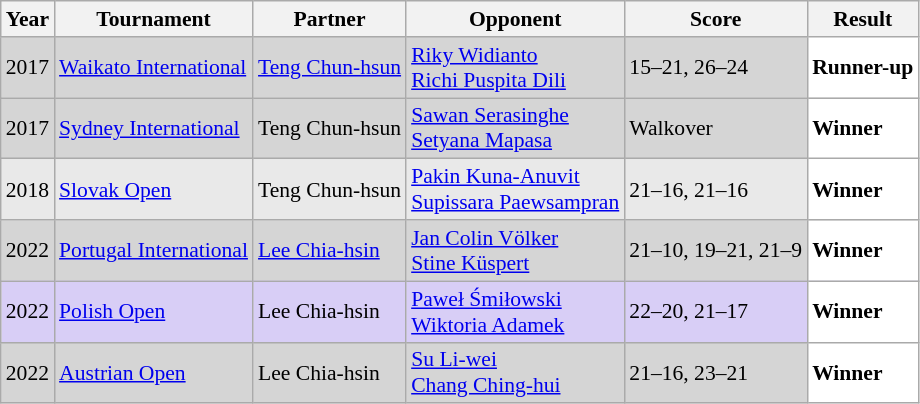<table class="sortable wikitable" style="font-size: 90%;">
<tr>
<th>Year</th>
<th>Tournament</th>
<th>Partner</th>
<th>Opponent</th>
<th>Score</th>
<th>Result</th>
</tr>
<tr style="background:#D5D5D5">
<td align="center">2017</td>
<td align="left"><a href='#'>Waikato International</a></td>
<td align="left"> <a href='#'>Teng Chun-hsun</a></td>
<td align="left"> <a href='#'>Riky Widianto</a><br> <a href='#'>Richi Puspita Dili</a></td>
<td align="left">15–21, 26–24</td>
<td style="text-align:left; background:white"> <strong>Runner-up</strong></td>
</tr>
<tr style="background:#D5D5D5">
<td align="center">2017</td>
<td align="left"><a href='#'>Sydney International</a></td>
<td align="left"> Teng Chun-hsun</td>
<td align="left"> <a href='#'>Sawan Serasinghe</a><br> <a href='#'>Setyana Mapasa</a></td>
<td align="left">Walkover</td>
<td style="text-align:left; background:white"> <strong>Winner</strong></td>
</tr>
<tr style="background:#E9E9E9">
<td align="center">2018</td>
<td align="left"><a href='#'>Slovak Open</a></td>
<td align="left"> Teng Chun-hsun</td>
<td align="left"> <a href='#'>Pakin Kuna-Anuvit</a><br> <a href='#'>Supissara Paewsampran</a></td>
<td align="left">21–16, 21–16</td>
<td style="text-align:left; background:white"> <strong>Winner</strong></td>
</tr>
<tr style="background:#D5D5D5">
<td align="center">2022</td>
<td align="left"><a href='#'>Portugal International</a></td>
<td align="left"> <a href='#'>Lee Chia-hsin</a></td>
<td align="left"> <a href='#'>Jan Colin Völker</a><br> <a href='#'>Stine Küspert</a></td>
<td align="left">21–10, 19–21, 21–9</td>
<td style="text-align:left; background:white"> <strong>Winner</strong></td>
</tr>
<tr style="background:#D8CEF6">
<td align="center">2022</td>
<td align="left"><a href='#'>Polish Open</a></td>
<td align="left"> Lee Chia-hsin</td>
<td align="left"> <a href='#'>Paweł Śmiłowski</a><br> <a href='#'>Wiktoria Adamek</a></td>
<td align="left">22–20, 21–17</td>
<td style="text-align:left; background:white"> <strong>Winner</strong></td>
</tr>
<tr style="background:#D5D5D5">
<td align="center">2022</td>
<td align="left"><a href='#'>Austrian Open</a></td>
<td align="left"> Lee Chia-hsin</td>
<td align="left"> <a href='#'>Su Li-wei</a><br> <a href='#'>Chang Ching-hui</a></td>
<td align="left">21–16, 23–21</td>
<td style="text-align:left; background:white"> <strong>Winner</strong></td>
</tr>
</table>
